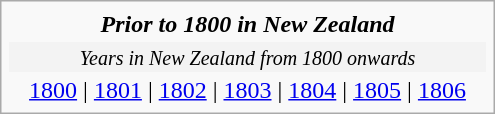<table class="infobox" width=330>
<tr>
<td align="center"> <strong><em>Prior to 1800 in New Zealand</em></strong> </td>
</tr>
<tr style="background-color:#f3f3f3">
<td align="center"><small><em>Years in New Zealand from 1800 onwards</em></small></td>
</tr>
<tr>
<td align="center"><a href='#'>1800</a> | <a href='#'>1801</a> | <a href='#'>1802</a> | <a href='#'>1803</a> | <a href='#'>1804</a> | <a href='#'>1805</a> | <a href='#'>1806</a></td>
</tr>
</table>
